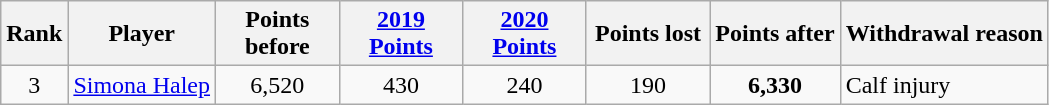<table class="wikitable sortable">
<tr>
<th>Rank</th>
<th>Player</th>
<th style="width:75px;">Points before</th>
<th style="width:75px;"><a href='#'>2019 Points</a></th>
<th style="width:75px;"><a href='#'>2020 Points</a></th>
<th style="width:75px;">Points lost</th>
<th>Points after</th>
<th>Withdrawal reason</th>
</tr>
<tr>
<td style="text-align:center;">3</td>
<td> <a href='#'>Simona Halep</a></td>
<td style="text-align:center;">6,520</td>
<td style="text-align:center;">430</td>
<td style="text-align:center;">240</td>
<td style="text-align:center;">190</td>
<td style="text-align:center;"><strong>6,330</strong></td>
<td>Calf injury</td>
</tr>
</table>
